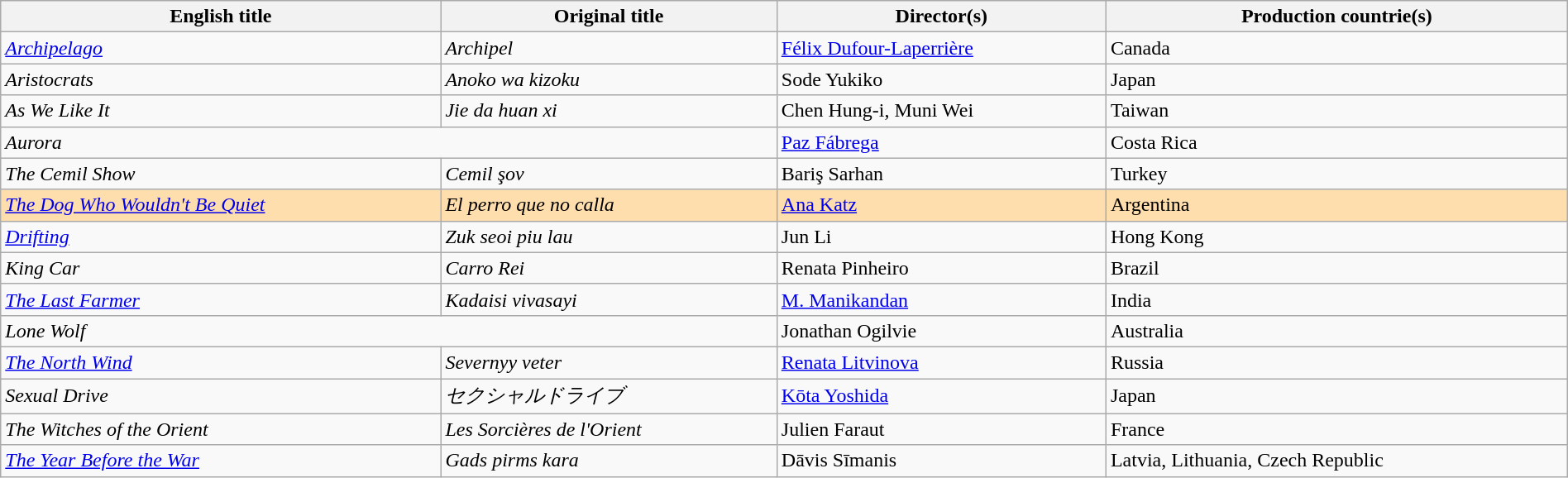<table class="sortable wikitable" style="width:100%; margin-bottom:4px" cellpadding="5">
<tr>
<th scope="col">English title</th>
<th scope="col">Original title</th>
<th scope="col">Director(s)</th>
<th scope="col">Production countrie(s)</th>
</tr>
<tr>
<td><em><a href='#'>Archipelago</a></em></td>
<td><em>Archipel</em></td>
<td><a href='#'>Félix Dufour-Laperrière</a></td>
<td>Canada</td>
</tr>
<tr>
<td><em>Aristocrats</em></td>
<td><em>Anoko wa kizoku</em></td>
<td>Sode Yukiko</td>
<td>Japan</td>
</tr>
<tr>
<td><em>As We Like It</em></td>
<td><em>Jie da huan xi</em></td>
<td>Chen Hung-i, Muni Wei</td>
<td>Taiwan</td>
</tr>
<tr>
<td colspan="2"><em>Aurora</em></td>
<td><a href='#'>Paz Fábrega</a></td>
<td>Costa Rica</td>
</tr>
<tr>
<td><em>The Cemil Show</em></td>
<td><em>Cemil şov</em></td>
<td>Bariş Sarhan</td>
<td>Turkey</td>
</tr>
<tr style="background:#FFDEAD;">
<td><em><a href='#'>The Dog Who Wouldn't Be Quiet</a></em></td>
<td><em>El perro que no calla</em></td>
<td><a href='#'>Ana Katz</a></td>
<td>Argentina</td>
</tr>
<tr>
<td><em><a href='#'>Drifting</a></em></td>
<td><em>Zuk seoi piu lau</em></td>
<td>Jun Li</td>
<td>Hong Kong</td>
</tr>
<tr>
<td><em>King Car</em></td>
<td><em>Carro Rei</em></td>
<td>Renata Pinheiro</td>
<td>Brazil</td>
</tr>
<tr>
<td><em><a href='#'>The Last Farmer</a></em></td>
<td><em>Kadaisi vivasayi</em></td>
<td><a href='#'>M. Manikandan</a></td>
<td>India</td>
</tr>
<tr>
<td colspan="2"><em>Lone Wolf</em></td>
<td>Jonathan Ogilvie</td>
<td>Australia</td>
</tr>
<tr>
<td><em><a href='#'>The North Wind</a></em></td>
<td><em>Severnyy veter</em></td>
<td><a href='#'>Renata Litvinova</a></td>
<td>Russia</td>
</tr>
<tr>
<td><em>Sexual Drive</em></td>
<td><em>セクシャルドライブ</em></td>
<td><a href='#'>Kōta Yoshida</a></td>
<td>Japan</td>
</tr>
<tr>
<td><em>The Witches of the Orient</em></td>
<td><em>Les Sorcières de l'Orient</em></td>
<td>Julien Faraut</td>
<td>France</td>
</tr>
<tr>
<td><em><a href='#'>The Year Before the War</a></em></td>
<td><em>Gads pirms kara</em></td>
<td>Dāvis Sīmanis</td>
<td>Latvia, Lithuania, Czech Republic</td>
</tr>
</table>
